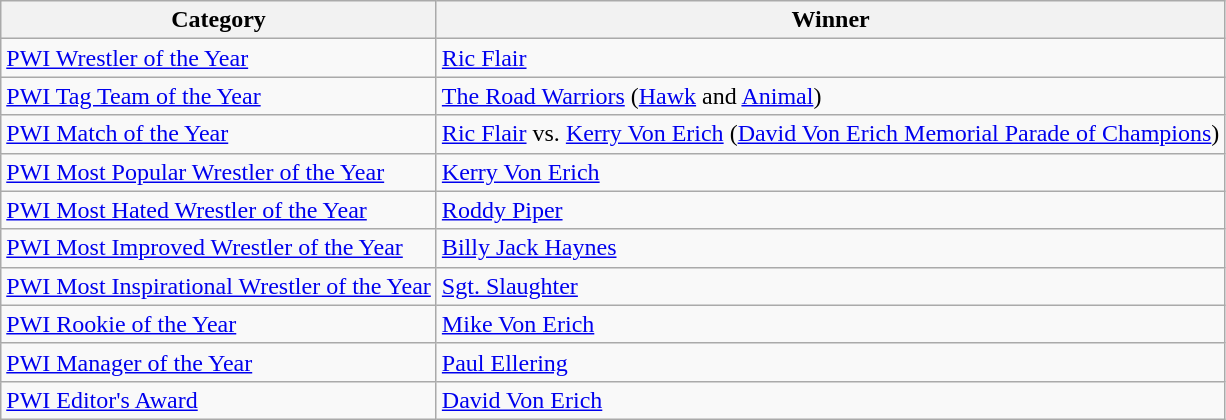<table class="wikitable">
<tr>
<th>Category</th>
<th>Winner</th>
</tr>
<tr>
<td><a href='#'>PWI Wrestler of the Year</a></td>
<td><a href='#'>Ric Flair</a></td>
</tr>
<tr>
<td><a href='#'>PWI Tag Team of the Year</a></td>
<td><a href='#'>The Road Warriors</a> (<a href='#'>Hawk</a> and <a href='#'>Animal</a>)</td>
</tr>
<tr>
<td><a href='#'>PWI Match of the Year</a></td>
<td><a href='#'>Ric Flair</a> vs. <a href='#'>Kerry Von Erich</a> (<a href='#'>David Von Erich Memorial Parade of Champions</a>)</td>
</tr>
<tr>
<td><a href='#'>PWI Most Popular Wrestler of the Year</a></td>
<td><a href='#'>Kerry Von Erich</a></td>
</tr>
<tr>
<td><a href='#'>PWI Most Hated Wrestler of the Year</a></td>
<td><a href='#'>Roddy Piper</a></td>
</tr>
<tr>
<td><a href='#'>PWI Most Improved Wrestler of the Year</a></td>
<td><a href='#'>Billy Jack Haynes</a></td>
</tr>
<tr>
<td><a href='#'>PWI Most Inspirational Wrestler of the Year</a></td>
<td><a href='#'>Sgt. Slaughter</a></td>
</tr>
<tr>
<td><a href='#'>PWI Rookie of the Year</a></td>
<td><a href='#'>Mike Von Erich</a></td>
</tr>
<tr>
<td><a href='#'>PWI Manager of the Year</a></td>
<td><a href='#'>Paul Ellering</a></td>
</tr>
<tr>
<td><a href='#'>PWI Editor's Award</a></td>
<td><a href='#'>David Von Erich</a></td>
</tr>
</table>
